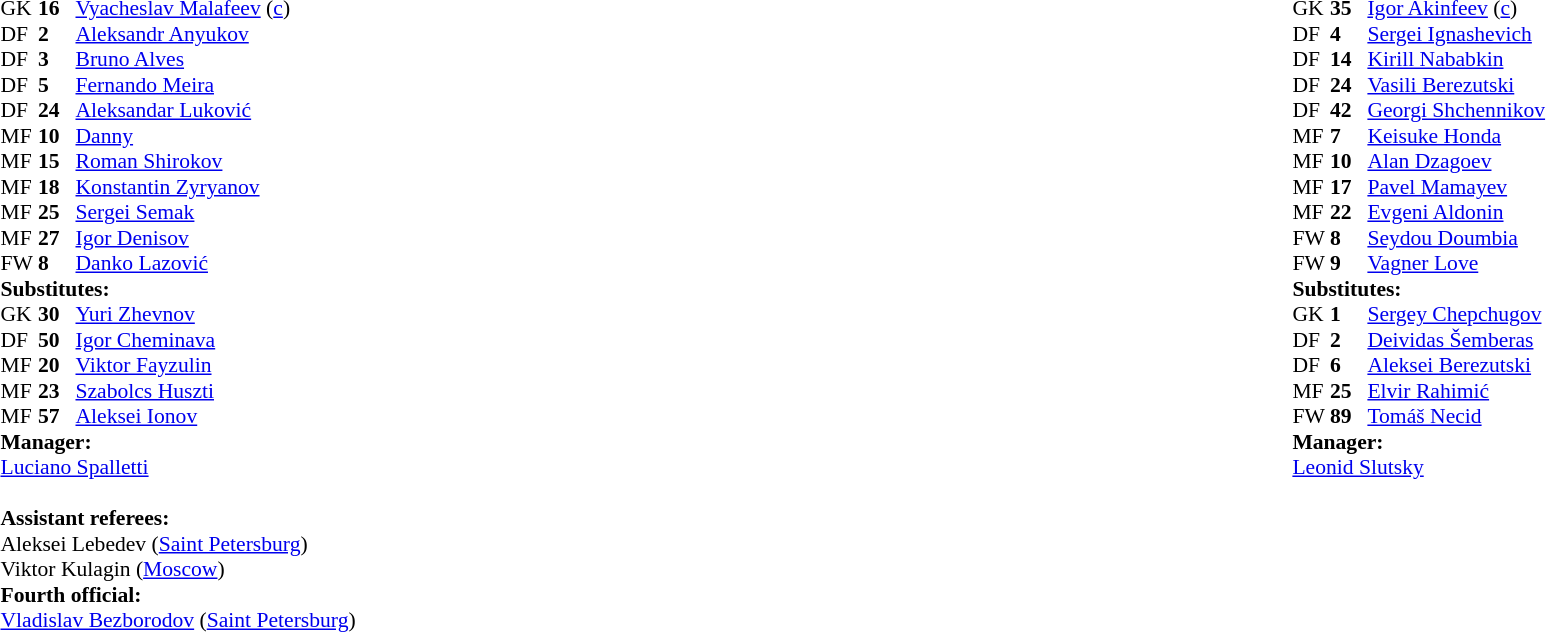<table width="100%">
<tr>
<td valign="top" width="50%"><br><table style="font-size: 90%" cellspacing="0" cellpadding="0">
<tr>
<td colspan="4"></td>
</tr>
<tr>
<th width=25></th>
<th width=25></th>
</tr>
<tr>
<td>GK</td>
<td><strong>16</strong></td>
<td> <a href='#'>Vyacheslav Malafeev</a> (<a href='#'>c</a>)</td>
<td></td>
</tr>
<tr>
<td>DF</td>
<td><strong>2</strong></td>
<td> <a href='#'>Aleksandr Anyukov</a></td>
</tr>
<tr>
<td>DF</td>
<td><strong>3</strong></td>
<td> <a href='#'>Bruno Alves</a></td>
</tr>
<tr>
<td>DF</td>
<td><strong>5</strong></td>
<td> <a href='#'>Fernando Meira</a></td>
</tr>
<tr>
<td>DF</td>
<td><strong>24</strong></td>
<td> <a href='#'>Aleksandar Luković</a></td>
</tr>
<tr>
<td>MF</td>
<td><strong>10</strong></td>
<td> <a href='#'>Danny</a></td>
<td></td>
</tr>
<tr>
<td>MF</td>
<td><strong>15</strong></td>
<td> <a href='#'>Roman Shirokov</a></td>
</tr>
<tr>
<td>MF</td>
<td><strong>18</strong></td>
<td> <a href='#'>Konstantin Zyryanov</a></td>
</tr>
<tr>
<td>MF</td>
<td><strong>25</strong></td>
<td> <a href='#'>Sergei Semak</a></td>
<td></td>
</tr>
<tr>
<td>MF</td>
<td><strong>27</strong></td>
<td> <a href='#'>Igor Denisov</a></td>
<td></td>
</tr>
<tr>
<td>FW</td>
<td><strong>8</strong></td>
<td> <a href='#'>Danko Lazović</a></td>
<td></td>
</tr>
<tr>
<td colspan=3><strong>Substitutes:</strong></td>
</tr>
<tr>
<td>GK</td>
<td><strong>30</strong></td>
<td> <a href='#'>Yuri Zhevnov</a></td>
</tr>
<tr>
<td>DF</td>
<td><strong>50</strong></td>
<td> <a href='#'>Igor Cheminava</a></td>
</tr>
<tr>
<td>MF</td>
<td><strong>20</strong></td>
<td> <a href='#'>Viktor Fayzulin</a></td>
</tr>
<tr>
<td>MF</td>
<td><strong>23</strong></td>
<td> <a href='#'>Szabolcs Huszti</a></td>
<td></td>
</tr>
<tr>
<td>MF</td>
<td><strong>57</strong></td>
<td> <a href='#'>Aleksei Ionov</a></td>
<td></td>
</tr>
<tr>
<td colspan=3><strong>Manager:</strong></td>
</tr>
<tr>
<td colspan=4> <a href='#'>Luciano Spalletti</a><br><br><strong>Assistant referees:</strong><br>Aleksei Lebedev (<a href='#'>Saint Petersburg</a>)<br>Viktor Kulagin (<a href='#'>Moscow</a>)
<br><strong>Fourth official:</strong><br><a href='#'>Vladislav Bezborodov</a> (<a href='#'>Saint Petersburg</a>)</td>
</tr>
</table>
</td>
<td></td>
<td valign="top" width="50%"><br><table style="font-size: 90%" cellspacing="0" cellpadding="0" align=center>
<tr>
<td colspan="4"></td>
</tr>
<tr>
<th width=25></th>
<th width=25></th>
</tr>
<tr>
<td>GK</td>
<td><strong>35</strong></td>
<td> <a href='#'>Igor Akinfeev</a> (<a href='#'>c</a>)</td>
</tr>
<tr>
<td>DF</td>
<td><strong>4</strong></td>
<td> <a href='#'>Sergei Ignashevich</a></td>
<td></td>
</tr>
<tr>
<td>DF</td>
<td><strong>14</strong></td>
<td> <a href='#'>Kirill Nababkin</a></td>
</tr>
<tr>
<td>DF</td>
<td><strong>24</strong></td>
<td> <a href='#'>Vasili Berezutski</a></td>
</tr>
<tr>
<td>DF</td>
<td><strong>42</strong></td>
<td> <a href='#'>Georgi Shchennikov</a></td>
</tr>
<tr>
<td>MF</td>
<td><strong>7</strong></td>
<td> <a href='#'>Keisuke Honda</a></td>
<td></td>
</tr>
<tr>
<td>MF</td>
<td><strong>10</strong></td>
<td> <a href='#'>Alan Dzagoev</a></td>
<td></td>
<td></td>
</tr>
<tr>
<td>MF</td>
<td><strong>17</strong></td>
<td> <a href='#'>Pavel Mamayev</a></td>
</tr>
<tr>
<td>MF</td>
<td><strong>22</strong></td>
<td> <a href='#'>Evgeni Aldonin</a></td>
</tr>
<tr>
<td>FW</td>
<td><strong>8</strong></td>
<td> <a href='#'>Seydou Doumbia</a></td>
</tr>
<tr>
<td>FW</td>
<td><strong>9</strong></td>
<td> <a href='#'>Vagner Love</a></td>
</tr>
<tr>
<td colspan=3><strong>Substitutes:</strong></td>
</tr>
<tr>
<td>GK</td>
<td><strong>1</strong></td>
<td> <a href='#'>Sergey Chepchugov</a></td>
</tr>
<tr>
<td>DF</td>
<td><strong>2</strong></td>
<td> <a href='#'>Deividas Šemberas</a></td>
</tr>
<tr>
<td>DF</td>
<td><strong>6</strong></td>
<td> <a href='#'>Aleksei Berezutski</a></td>
</tr>
<tr>
<td>MF</td>
<td><strong>25</strong></td>
<td> <a href='#'>Elvir Rahimić</a></td>
</tr>
<tr>
<td>FW</td>
<td><strong>89</strong></td>
<td> <a href='#'>Tomáš Necid</a></td>
<td></td>
</tr>
<tr>
<td colspan=3><strong>Manager:</strong></td>
</tr>
<tr>
<td colspan=4> <a href='#'>Leonid Slutsky</a></td>
</tr>
<tr>
</tr>
</table>
</td>
</tr>
</table>
